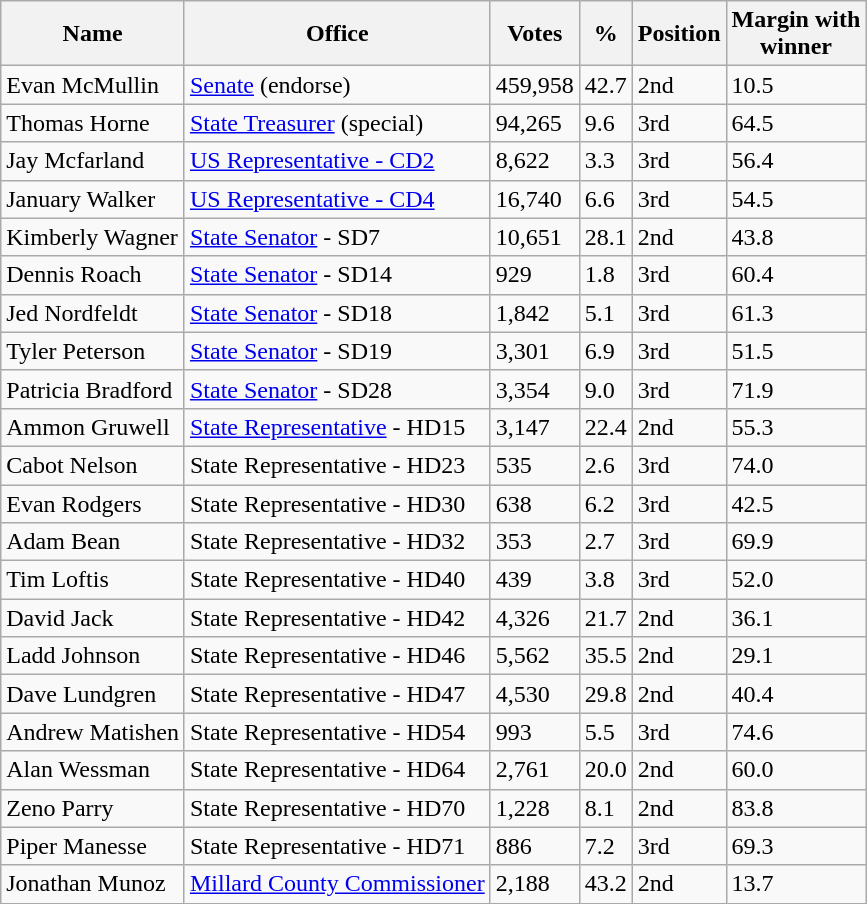<table class="wikitable sortable">
<tr>
<th>Name</th>
<th>Office</th>
<th>Votes</th>
<th>%</th>
<th>Position</th>
<th>Margin with<br>winner</th>
</tr>
<tr>
<td>Evan McMullin</td>
<td><a href='#'>Senate</a> (endorse)</td>
<td>459,958</td>
<td>42.7</td>
<td>2nd</td>
<td>10.5</td>
</tr>
<tr>
<td>Thomas Horne</td>
<td><a href='#'>State Treasurer</a> (special)</td>
<td>94,265</td>
<td>9.6</td>
<td>3rd</td>
<td>64.5</td>
</tr>
<tr>
<td>Jay Mcfarland</td>
<td><a href='#'>US Representative - CD2</a></td>
<td>8,622</td>
<td>3.3</td>
<td>3rd</td>
<td>56.4</td>
</tr>
<tr>
<td>January Walker</td>
<td><a href='#'>US Representative - CD4</a></td>
<td>16,740</td>
<td>6.6</td>
<td>3rd</td>
<td>54.5</td>
</tr>
<tr>
<td>Kimberly Wagner</td>
<td><a href='#'>State Senator</a> - SD7</td>
<td>10,651</td>
<td>28.1</td>
<td>2nd</td>
<td>43.8</td>
</tr>
<tr>
<td>Dennis Roach</td>
<td><a href='#'>State Senator</a> - SD14</td>
<td>929</td>
<td>1.8</td>
<td>3rd</td>
<td>60.4</td>
</tr>
<tr>
<td>Jed Nordfeldt</td>
<td><a href='#'>State Senator</a> - SD18</td>
<td>1,842</td>
<td>5.1</td>
<td>3rd</td>
<td>61.3</td>
</tr>
<tr>
<td>Tyler Peterson</td>
<td><a href='#'>State Senator</a> - SD19</td>
<td>3,301</td>
<td>6.9</td>
<td>3rd</td>
<td>51.5</td>
</tr>
<tr>
<td>Patricia Bradford</td>
<td><a href='#'>State Senator</a> - SD28</td>
<td>3,354</td>
<td>9.0</td>
<td>3rd</td>
<td>71.9</td>
</tr>
<tr>
<td>Ammon Gruwell</td>
<td><a href='#'>State Representative</a> - HD15</td>
<td>3,147</td>
<td>22.4</td>
<td>2nd</td>
<td>55.3</td>
</tr>
<tr>
<td>Cabot Nelson</td>
<td>State Representative - HD23</td>
<td>535</td>
<td>2.6</td>
<td>3rd</td>
<td>74.0</td>
</tr>
<tr>
<td>Evan Rodgers</td>
<td>State Representative - HD30</td>
<td>638</td>
<td>6.2</td>
<td>3rd</td>
<td>42.5</td>
</tr>
<tr>
<td>Adam Bean</td>
<td>State Representative - HD32</td>
<td>353</td>
<td>2.7</td>
<td>3rd</td>
<td>69.9</td>
</tr>
<tr>
<td>Tim Loftis</td>
<td>State Representative - HD40</td>
<td>439</td>
<td>3.8</td>
<td>3rd</td>
<td>52.0</td>
</tr>
<tr>
<td>David Jack</td>
<td>State Representative - HD42</td>
<td>4,326</td>
<td>21.7</td>
<td>2nd</td>
<td>36.1</td>
</tr>
<tr>
<td>Ladd Johnson</td>
<td>State Representative - HD46</td>
<td>5,562</td>
<td>35.5</td>
<td>2nd</td>
<td>29.1</td>
</tr>
<tr>
<td>Dave Lundgren</td>
<td>State Representative - HD47</td>
<td>4,530</td>
<td>29.8</td>
<td>2nd</td>
<td>40.4</td>
</tr>
<tr>
<td>Andrew Matishen</td>
<td>State Representative - HD54</td>
<td>993</td>
<td>5.5</td>
<td>3rd</td>
<td>74.6</td>
</tr>
<tr>
<td>Alan Wessman</td>
<td>State Representative - HD64</td>
<td>2,761</td>
<td>20.0</td>
<td>2nd</td>
<td>60.0</td>
</tr>
<tr>
<td>Zeno Parry</td>
<td>State Representative - HD70</td>
<td>1,228</td>
<td>8.1</td>
<td>2nd</td>
<td>83.8</td>
</tr>
<tr>
<td>Piper Manesse</td>
<td>State Representative - HD71</td>
<td>886</td>
<td>7.2</td>
<td>3rd</td>
<td>69.3</td>
</tr>
<tr>
<td>Jonathan Munoz</td>
<td><a href='#'>Millard County Commissioner</a></td>
<td>2,188</td>
<td>43.2</td>
<td>2nd</td>
<td>13.7</td>
</tr>
</table>
